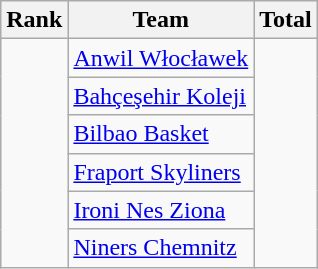<table class="wikitable sortable">
<tr>
<th scope="col">Rank</th>
<th scope="col">Team</th>
<th scope="col">Total</th>
</tr>
<tr>
<td rowspan="6"></td>
<td> <a href='#'>Anwil Włocławek</a></td>
<td rowspan="6"></td>
</tr>
<tr>
<td> <a href='#'>Bahçeşehir Koleji</a></td>
</tr>
<tr>
<td> <a href='#'>Bilbao Basket</a></td>
</tr>
<tr>
<td> <a href='#'>Fraport Skyliners</a></td>
</tr>
<tr>
<td> <a href='#'>Ironi Nes Ziona</a></td>
</tr>
<tr>
<td> <a href='#'>Niners Chemnitz</a></td>
</tr>
</table>
